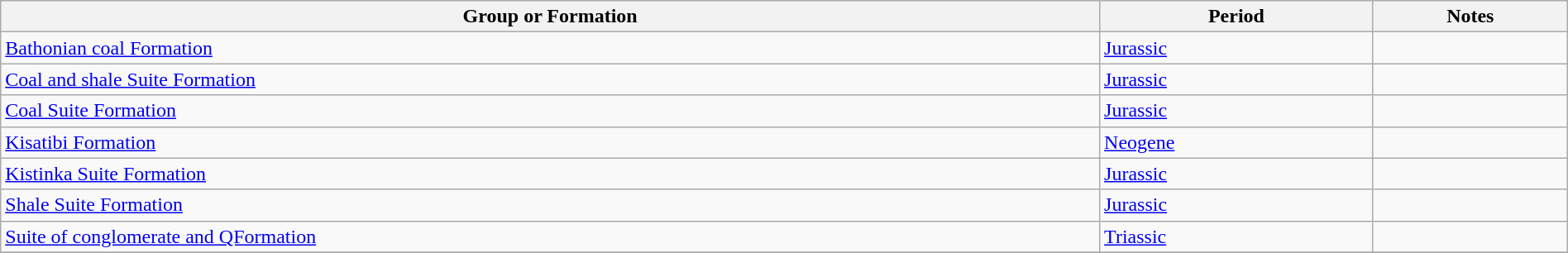<table class="wikitable sortable" style="width: 100%;">
<tr>
<th>Group or Formation</th>
<th>Period</th>
<th class="unsortable">Notes</th>
</tr>
<tr>
<td><a href='#'>Bathonian coal Formation</a></td>
<td><a href='#'>Jurassic</a></td>
<td></td>
</tr>
<tr>
<td><a href='#'>Coal and shale Suite Formation</a></td>
<td><a href='#'>Jurassic</a></td>
<td></td>
</tr>
<tr>
<td><a href='#'>Coal Suite Formation</a></td>
<td><a href='#'>Jurassic</a></td>
<td></td>
</tr>
<tr>
<td><a href='#'>Kisatibi Formation</a></td>
<td><a href='#'>Neogene</a></td>
<td></td>
</tr>
<tr>
<td><a href='#'>Kistinka Suite Formation</a></td>
<td><a href='#'>Jurassic</a></td>
<td></td>
</tr>
<tr>
<td><a href='#'>Shale Suite Formation</a></td>
<td><a href='#'>Jurassic</a></td>
<td></td>
</tr>
<tr>
<td><a href='#'>Suite of conglomerate and QFormation</a></td>
<td><a href='#'>Triassic</a></td>
<td></td>
</tr>
<tr>
</tr>
</table>
